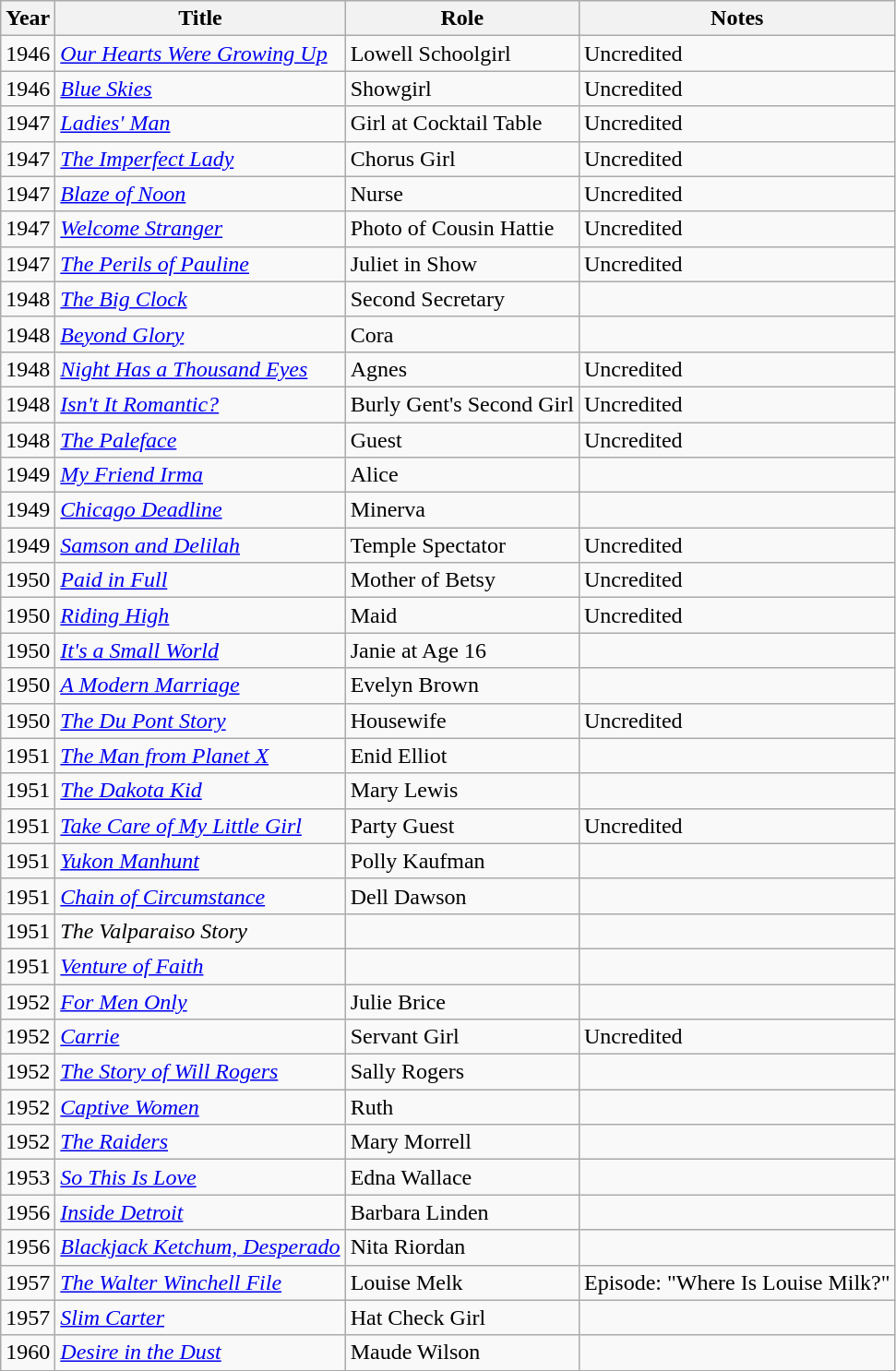<table class="wikitable">
<tr>
<th>Year</th>
<th>Title</th>
<th>Role</th>
<th>Notes</th>
</tr>
<tr>
<td>1946</td>
<td><em><a href='#'>Our Hearts Were Growing Up</a></em></td>
<td>Lowell Schoolgirl</td>
<td>Uncredited</td>
</tr>
<tr>
<td>1946</td>
<td><em><a href='#'>Blue Skies</a></em></td>
<td>Showgirl</td>
<td>Uncredited</td>
</tr>
<tr>
<td>1947</td>
<td><em><a href='#'>Ladies' Man</a></em></td>
<td>Girl at Cocktail Table</td>
<td>Uncredited</td>
</tr>
<tr>
<td>1947</td>
<td><em><a href='#'>The Imperfect Lady</a></em></td>
<td>Chorus Girl</td>
<td>Uncredited</td>
</tr>
<tr>
<td>1947</td>
<td><em><a href='#'>Blaze of Noon</a></em></td>
<td>Nurse</td>
<td>Uncredited</td>
</tr>
<tr>
<td>1947</td>
<td><em><a href='#'>Welcome Stranger</a></em></td>
<td>Photo of Cousin Hattie</td>
<td>Uncredited</td>
</tr>
<tr>
<td>1947</td>
<td><em><a href='#'>The Perils of Pauline</a></em></td>
<td>Juliet in Show</td>
<td>Uncredited</td>
</tr>
<tr>
<td>1948</td>
<td><em><a href='#'>The Big Clock</a></em></td>
<td>Second Secretary</td>
<td></td>
</tr>
<tr>
<td>1948</td>
<td><em><a href='#'>Beyond Glory</a></em></td>
<td>Cora</td>
<td></td>
</tr>
<tr>
<td>1948</td>
<td><em><a href='#'>Night Has a Thousand Eyes</a></em></td>
<td>Agnes</td>
<td>Uncredited</td>
</tr>
<tr>
<td>1948</td>
<td><em><a href='#'>Isn't It Romantic?</a></em></td>
<td>Burly Gent's Second Girl</td>
<td>Uncredited</td>
</tr>
<tr>
<td>1948</td>
<td><em><a href='#'>The Paleface</a></em></td>
<td>Guest</td>
<td>Uncredited</td>
</tr>
<tr>
<td>1949</td>
<td><em><a href='#'>My Friend Irma</a></em></td>
<td>Alice</td>
<td></td>
</tr>
<tr>
<td>1949</td>
<td><em><a href='#'>Chicago Deadline</a></em></td>
<td>Minerva</td>
<td></td>
</tr>
<tr>
<td>1949</td>
<td><em><a href='#'>Samson and Delilah</a></em></td>
<td>Temple Spectator</td>
<td>Uncredited</td>
</tr>
<tr>
<td>1950</td>
<td><em><a href='#'>Paid in Full</a></em></td>
<td>Mother of Betsy</td>
<td>Uncredited</td>
</tr>
<tr>
<td>1950</td>
<td><em><a href='#'>Riding High</a></em></td>
<td>Maid</td>
<td>Uncredited</td>
</tr>
<tr>
<td>1950</td>
<td><em><a href='#'>It's a Small World</a></em></td>
<td>Janie at Age 16</td>
<td></td>
</tr>
<tr>
<td>1950</td>
<td><em><a href='#'>A Modern Marriage</a></em></td>
<td>Evelyn Brown</td>
<td></td>
</tr>
<tr>
<td>1950</td>
<td><em><a href='#'>The Du Pont Story</a></em></td>
<td>Housewife</td>
<td>Uncredited</td>
</tr>
<tr>
<td>1951</td>
<td><em><a href='#'>The Man from Planet X</a></em></td>
<td>Enid Elliot</td>
<td></td>
</tr>
<tr>
<td>1951</td>
<td><em><a href='#'>The Dakota Kid</a></em></td>
<td>Mary Lewis</td>
<td></td>
</tr>
<tr>
<td>1951</td>
<td><em><a href='#'>Take Care of My Little Girl</a></em></td>
<td>Party Guest</td>
<td>Uncredited</td>
</tr>
<tr>
<td>1951</td>
<td><em><a href='#'>Yukon Manhunt</a></em></td>
<td>Polly Kaufman</td>
<td></td>
</tr>
<tr>
<td>1951</td>
<td><em><a href='#'>Chain of Circumstance</a></em></td>
<td>Dell Dawson</td>
<td></td>
</tr>
<tr>
<td>1951</td>
<td><em>The Valparaiso Story</em></td>
<td></td>
<td></td>
</tr>
<tr>
<td>1951</td>
<td><em><a href='#'>Venture of Faith</a></em></td>
<td></td>
<td></td>
</tr>
<tr>
<td>1952</td>
<td><em><a href='#'>For Men Only</a></em></td>
<td>Julie Brice</td>
<td></td>
</tr>
<tr>
<td>1952</td>
<td><em><a href='#'>Carrie</a></em></td>
<td>Servant Girl</td>
<td>Uncredited</td>
</tr>
<tr>
<td>1952</td>
<td><em><a href='#'>The Story of Will Rogers</a></em></td>
<td>Sally Rogers</td>
<td></td>
</tr>
<tr>
<td>1952</td>
<td><em><a href='#'>Captive Women</a></em></td>
<td>Ruth</td>
<td></td>
</tr>
<tr>
<td>1952</td>
<td><em><a href='#'>The Raiders</a></em></td>
<td>Mary Morrell</td>
<td></td>
</tr>
<tr>
<td>1953</td>
<td><em><a href='#'>So This Is Love</a></em></td>
<td>Edna Wallace</td>
<td></td>
</tr>
<tr>
<td>1956</td>
<td><em><a href='#'>Inside Detroit</a></em></td>
<td>Barbara Linden</td>
<td></td>
</tr>
<tr>
<td>1956</td>
<td><em><a href='#'>Blackjack Ketchum, Desperado</a></em></td>
<td>Nita Riordan</td>
<td></td>
</tr>
<tr>
<td>1957</td>
<td><em><a href='#'>The Walter Winchell File</a></em></td>
<td>Louise Melk</td>
<td>Episode: "Where Is Louise Milk?"</td>
</tr>
<tr>
<td>1957</td>
<td><em><a href='#'>Slim Carter</a></em></td>
<td>Hat Check Girl</td>
<td></td>
</tr>
<tr>
<td>1960</td>
<td><em><a href='#'>Desire in the Dust</a></em></td>
<td>Maude Wilson</td>
<td></td>
</tr>
</table>
